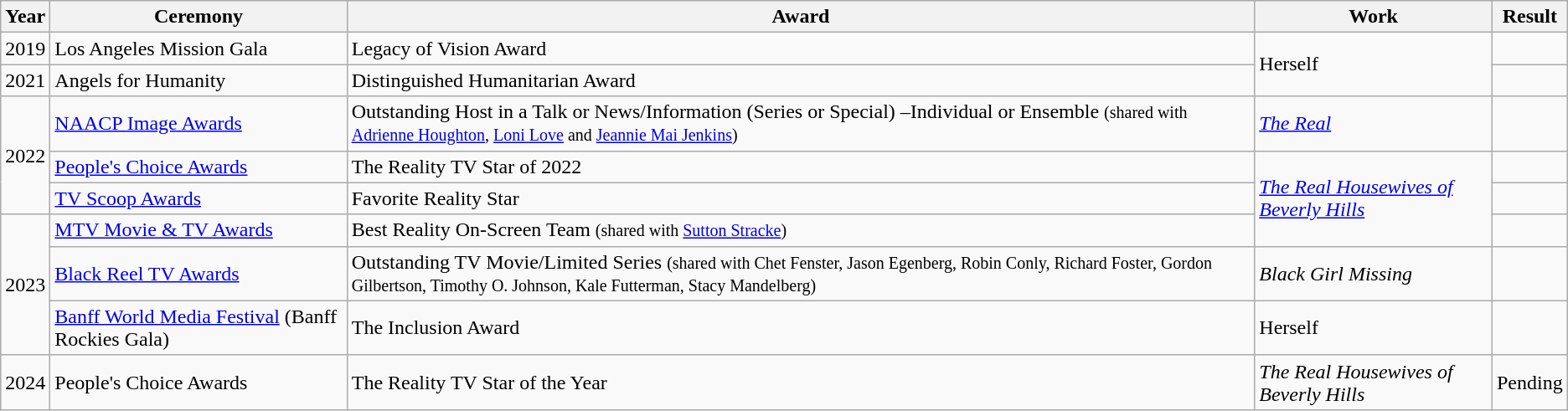<table class="wikitable">
<tr>
<th>Year</th>
<th>Ceremony</th>
<th>Award</th>
<th>Work</th>
<th>Result</th>
</tr>
<tr>
<td>2019</td>
<td>Los Angeles Mission Gala</td>
<td>Legacy of Vision Award</td>
<td rowspan="2">Herself</td>
<td></td>
</tr>
<tr>
<td>2021</td>
<td>Angels for Humanity</td>
<td>Distinguished Humanitarian Award</td>
<td></td>
</tr>
<tr>
<td rowspan="3">2022</td>
<td><a href='#'>NAACP Image Awards</a></td>
<td>Outstanding Host in a Talk or News/Information (Series or Special) –Individual or Ensemble <small>(shared with <a href='#'>Adrienne Houghton</a>, <a href='#'>Loni Love</a> and <a href='#'>Jeannie Mai Jenkins</a>)</small></td>
<td><em><a href='#'>The Real</a></em></td>
<td></td>
</tr>
<tr>
<td><a href='#'>People's Choice Awards</a></td>
<td>The Reality TV Star of 2022</td>
<td rowspan="3"><em><a href='#'>The Real Housewives of Beverly Hills</a></em></td>
<td></td>
</tr>
<tr>
<td><a href='#'>TV Scoop Awards</a></td>
<td>Favorite Reality Star</td>
<td></td>
</tr>
<tr>
<td rowspan="3">2023</td>
<td><a href='#'>MTV Movie & TV Awards</a></td>
<td>Best Reality On-Screen Team <small>(shared with <a href='#'>Sutton Stracke</a>)</small></td>
<td></td>
</tr>
<tr>
<td><a href='#'>Black Reel TV Awards</a></td>
<td>Outstanding TV Movie/Limited Series <small>(shared with Chet Fenster, Jason Egenberg, Robin Conly, Richard Foster, Gordon Gilbertson, Timothy O. Johnson, Kale Futterman, Stacy Mandelberg)</small></td>
<td><em>Black Girl Missing</em></td>
<td></td>
</tr>
<tr>
<td><a href='#'>Banff World Media Festival</a> (Banff Rockies Gala)</td>
<td>The Inclusion Award</td>
<td>Herself</td>
<td></td>
</tr>
<tr>
<td>2024</td>
<td>People's Choice Awards</td>
<td>The Reality TV Star of the Year</td>
<td><em>The Real Housewives of Beverly Hills</em></td>
<td>Pending</td>
</tr>
</table>
